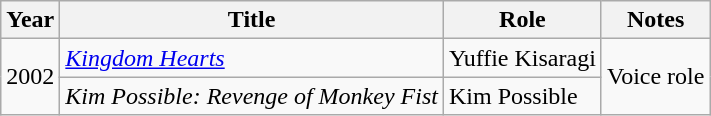<table class="wikitable sortable">
<tr>
<th>Year</th>
<th>Title</th>
<th>Role</th>
<th class="unsortable">Notes</th>
</tr>
<tr>
<td rowspan=2>2002</td>
<td><em><a href='#'>Kingdom Hearts</a></em></td>
<td>Yuffie Kisaragi</td>
<td rowspan=2>Voice role</td>
</tr>
<tr>
<td><em>Kim Possible: Revenge of Monkey Fist</em></td>
<td>Kim Possible</td>
</tr>
</table>
